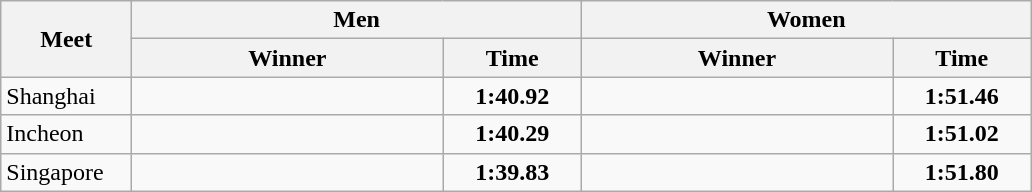<table class="wikitable">
<tr>
<th width=80 rowspan=2>Meet</th>
<th colspan=2>Men</th>
<th colspan=2>Women</th>
</tr>
<tr>
<th width=200>Winner</th>
<th width=85>Time</th>
<th width=200>Winner</th>
<th width=85>Time</th>
</tr>
<tr>
<td>Shanghai</td>
<td></td>
<td align=center><strong>1:40.92</strong></td>
<td></td>
<td align=center><strong>1:51.46</strong></td>
</tr>
<tr>
<td>Incheon</td>
<td></td>
<td align=center><strong>1:40.29</strong></td>
<td></td>
<td align=center><strong>1:51.02</strong></td>
</tr>
<tr>
<td>Singapore</td>
<td></td>
<td align=center><strong>1:39.83</strong></td>
<td></td>
<td align=center><strong>1:51.80</strong></td>
</tr>
</table>
